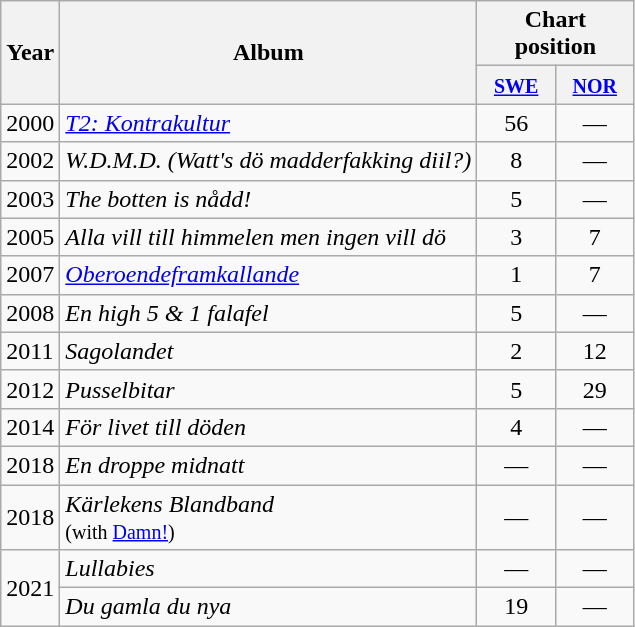<table class="wikitable">
<tr>
<th rowspan="2">Year</th>
<th rowspan="2">Album</th>
<th colspan="2">Chart position</th>
</tr>
<tr>
<th width="45"><small><a href='#'>SWE</a></small><br></th>
<th width="45"><small><a href='#'>NOR</a></small><br></th>
</tr>
<tr>
<td>2000</td>
<td><em><a href='#'>T2: Kontrakultur</a></em></td>
<td style="text-align:center;">56</td>
<td style="text-align:center;">—</td>
</tr>
<tr>
<td>2002</td>
<td><em>W.D.M.D. (Watt's dö madderfakking diil?)</em></td>
<td style="text-align:center;">8</td>
<td style="text-align:center;">—</td>
</tr>
<tr>
<td>2003</td>
<td><em>The botten is nådd!</em></td>
<td style="text-align:center;">5</td>
<td style="text-align:center;">—</td>
</tr>
<tr>
<td>2005</td>
<td><em>Alla vill till himmelen men ingen vill dö</em></td>
<td style="text-align:center;">3</td>
<td style="text-align:center;">7</td>
</tr>
<tr>
<td>2007</td>
<td><em><a href='#'>Oberoendeframkallande</a></em></td>
<td style="text-align:center;">1</td>
<td style="text-align:center;">7</td>
</tr>
<tr>
<td>2008</td>
<td><em>En high 5 & 1 falafel</em></td>
<td style="text-align:center;">5</td>
<td style="text-align:center;">—</td>
</tr>
<tr>
<td>2011</td>
<td><em>Sagolandet</em></td>
<td style="text-align:center;">2</td>
<td style="text-align:center;">12</td>
</tr>
<tr>
<td>2012</td>
<td><em>Pusselbitar</em></td>
<td style="text-align:center;">5</td>
<td style="text-align:center;">29</td>
</tr>
<tr>
<td>2014</td>
<td><em>För livet till döden</em></td>
<td style="text-align:center;">4</td>
<td style="text-align:center;">—</td>
</tr>
<tr>
<td>2018</td>
<td><em>En droppe midnatt</em></td>
<td style="text-align:center;">—</td>
<td style="text-align:center;">—</td>
</tr>
<tr>
<td>2018</td>
<td><em>Kärlekens Blandband</em><br><small>(with <a href='#'>Damn!</a>)</small></td>
<td style="text-align:center;">—</td>
<td style="text-align:center;">—</td>
</tr>
<tr>
<td rowspan="2">2021</td>
<td><em>Lullabies</em><br></td>
<td style="text-align:center;">—</td>
<td style="text-align:center;">—</td>
</tr>
<tr>
<td><em>Du gamla du nya</em></td>
<td style="text-align:center;">19</td>
<td style="text-align:center;">—</td>
</tr>
</table>
